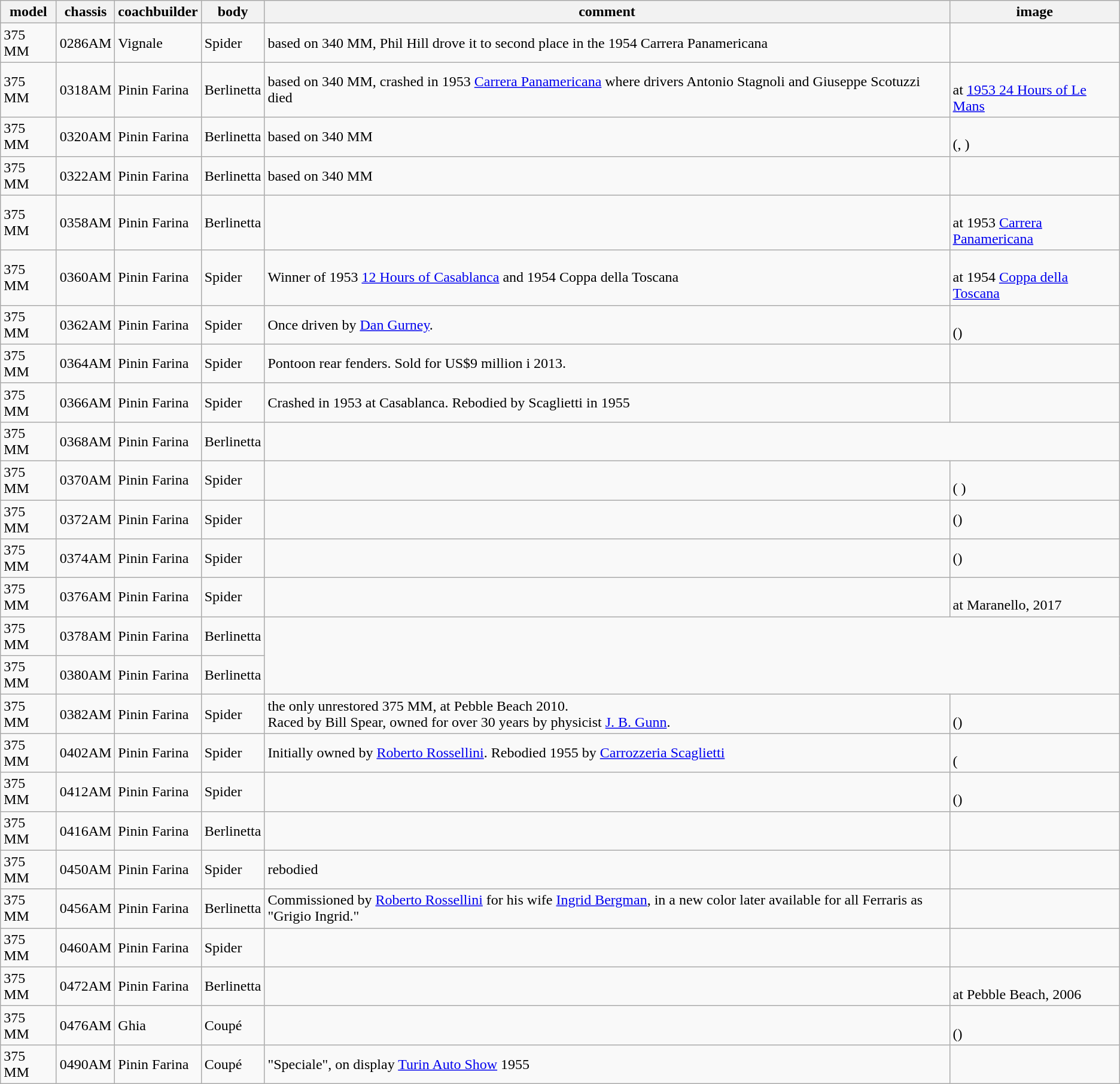<table class="wikitable sortable">
<tr>
<th>model</th>
<th>chassis</th>
<th>coachbuilder</th>
<th>body</th>
<th>comment</th>
<th>image</th>
</tr>
<tr>
<td>375 MM</td>
<td>0286AM</td>
<td>Vignale</td>
<td>Spider</td>
<td>based on 340 MM, Phil Hill drove it to second place in the 1954 Carrera Panamericana</td>
<td></td>
</tr>
<tr>
<td>375 MM</td>
<td>0318AM</td>
<td>Pinin Farina</td>
<td>Berlinetta</td>
<td>based on 340 MM,  crashed in 1953 <a href='#'>Carrera Panamericana</a> where drivers Antonio Stagnoli and Giuseppe Scotuzzi died</td>
<td><br>at <a href='#'>1953 24 Hours of Le Mans</a></td>
</tr>
<tr>
<td>375 MM</td>
<td>0320AM</td>
<td>Pinin Farina</td>
<td>Berlinetta</td>
<td>based on 340 MM</td>
<td><br>(, )</td>
</tr>
<tr>
<td>375 MM</td>
<td>0322AM</td>
<td>Pinin Farina</td>
<td>Berlinetta</td>
<td>based on 340 MM</td>
<td></td>
</tr>
<tr>
<td>375 MM</td>
<td>0358AM</td>
<td>Pinin Farina</td>
<td>Berlinetta</td>
<td></td>
<td><br>at 1953 <a href='#'>Carrera Panamericana</a></td>
</tr>
<tr>
<td>375 MM</td>
<td>0360AM</td>
<td>Pinin Farina</td>
<td>Spider</td>
<td>Winner of 1953 <a href='#'>12 Hours of Casablanca</a> and 1954 Coppa della Toscana</td>
<td><br>at 1954 <a href='#'>Coppa della Toscana</a></td>
</tr>
<tr>
<td>375 MM</td>
<td>0362AM</td>
<td>Pinin Farina</td>
<td>Spider</td>
<td>Once driven by <a href='#'>Dan Gurney</a>.</td>
<td><br>()</td>
</tr>
<tr>
<td>375 MM</td>
<td>0364AM</td>
<td>Pinin Farina</td>
<td>Spider</td>
<td>Pontoon rear fenders. Sold for US$9 million i 2013.</td>
<td></td>
</tr>
<tr>
<td>375 MM</td>
<td>0366AM</td>
<td>Pinin Farina</td>
<td>Spider</td>
<td>Crashed in 1953 at Casablanca. Rebodied by Scaglietti in 1955</td>
<td></td>
</tr>
<tr>
<td>375 MM</td>
<td>0368AM</td>
<td>Pinin Farina</td>
<td>Berlinetta</td>
</tr>
<tr>
<td>375 MM</td>
<td>0370AM</td>
<td>Pinin Farina</td>
<td>Spider</td>
<td></td>
<td><br>( )</td>
</tr>
<tr>
<td>375 MM</td>
<td>0372AM</td>
<td>Pinin Farina</td>
<td>Spider</td>
<td></td>
<td>()</td>
</tr>
<tr>
<td>375 MM</td>
<td>0374AM</td>
<td>Pinin Farina</td>
<td>Spider</td>
<td></td>
<td>()</td>
</tr>
<tr>
<td>375 MM</td>
<td>0376AM</td>
<td>Pinin Farina</td>
<td>Spider</td>
<td></td>
<td><br>at Maranello, 2017</td>
</tr>
<tr>
<td>375 MM</td>
<td>0378AM</td>
<td>Pinin Farina</td>
<td>Berlinetta</td>
</tr>
<tr>
<td>375 MM</td>
<td>0380AM</td>
<td>Pinin Farina</td>
<td>Berlinetta</td>
</tr>
<tr>
<td>375 MM</td>
<td>0382AM</td>
<td>Pinin Farina</td>
<td>Spider</td>
<td>the only unrestored 375 MM, at Pebble Beach 2010.<br>Raced by Bill Spear, owned for over 30 years by physicist <a href='#'>J. B. Gunn</a>.</td>
<td><br>()</td>
</tr>
<tr>
<td>375 MM</td>
<td>0402AM</td>
<td>Pinin Farina</td>
<td>Spider</td>
<td>Initially owned by <a href='#'>Roberto Rossellini</a>. Rebodied 1955 by <a href='#'>Carrozzeria Scaglietti</a></td>
<td><br>(</td>
</tr>
<tr>
<td>375 MM</td>
<td>0412AM</td>
<td>Pinin Farina</td>
<td>Spider</td>
<td></td>
<td><br>()</td>
</tr>
<tr>
<td>375 MM</td>
<td>0416AM</td>
<td>Pinin Farina</td>
<td>Berlinetta</td>
<td></td>
<td></td>
</tr>
<tr>
<td>375 MM</td>
<td>0450AM</td>
<td>Pinin Farina</td>
<td>Spider</td>
<td>rebodied</td>
<td></td>
</tr>
<tr>
<td>375 MM</td>
<td>0456AM</td>
<td>Pinin Farina</td>
<td>Berlinetta</td>
<td>Commissioned by <a href='#'>Roberto Rossellini</a> for his wife <a href='#'>Ingrid Bergman</a>, in a new color later available for all Ferraris as "Grigio Ingrid."</td>
<td></td>
</tr>
<tr>
<td>375 MM</td>
<td>0460AM</td>
<td>Pinin Farina</td>
<td>Spider</td>
<td></td>
<td></td>
</tr>
<tr>
<td>375 MM</td>
<td>0472AM</td>
<td>Pinin Farina</td>
<td>Berlinetta</td>
<td></td>
<td><br>at Pebble Beach, 2006</td>
</tr>
<tr>
<td>375 MM</td>
<td>0476AM</td>
<td>Ghia</td>
<td>Coupé</td>
<td></td>
<td><br>()</td>
</tr>
<tr>
<td>375 MM</td>
<td>0490AM</td>
<td>Pinin Farina</td>
<td>Coupé</td>
<td>"Speciale", on display <a href='#'>Turin Auto Show</a> 1955</td>
<td></td>
</tr>
</table>
